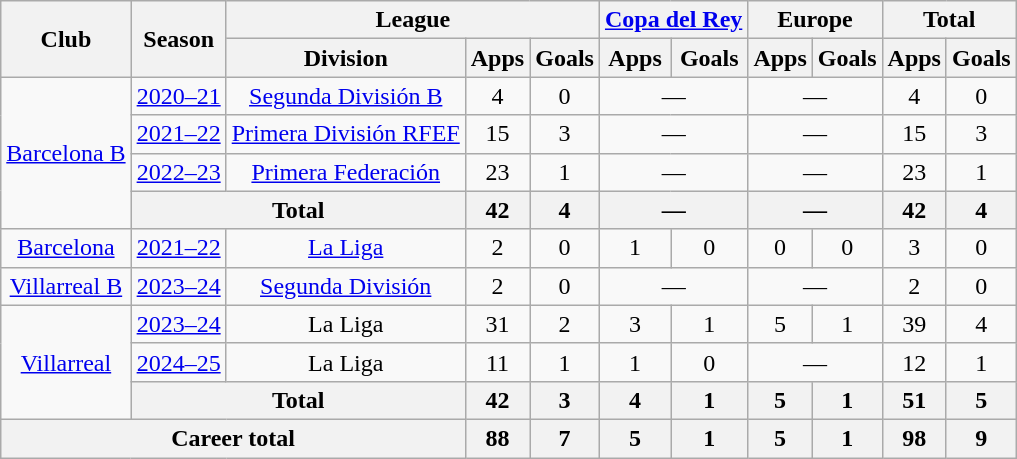<table class="wikitable" style="text-align: center">
<tr>
<th rowspan="2">Club</th>
<th rowspan="2">Season</th>
<th colspan="3">League</th>
<th colspan="2"><a href='#'>Copa del Rey</a></th>
<th colspan="2">Europe</th>
<th colspan="2">Total</th>
</tr>
<tr>
<th>Division</th>
<th>Apps</th>
<th>Goals</th>
<th>Apps</th>
<th>Goals</th>
<th>Apps</th>
<th>Goals</th>
<th>Apps</th>
<th>Goals</th>
</tr>
<tr>
<td rowspan="4"><a href='#'>Barcelona B</a></td>
<td><a href='#'>2020–21</a></td>
<td><a href='#'>Segunda División B</a></td>
<td>4</td>
<td>0</td>
<td colspan="2">—</td>
<td colspan="2">—</td>
<td>4</td>
<td>0</td>
</tr>
<tr>
<td><a href='#'>2021–22</a></td>
<td><a href='#'>Primera División RFEF</a></td>
<td>15</td>
<td>3</td>
<td colspan="2">—</td>
<td colspan="2">—</td>
<td>15</td>
<td>3</td>
</tr>
<tr>
<td><a href='#'>2022–23</a></td>
<td><a href='#'>Primera Federación</a></td>
<td>23</td>
<td>1</td>
<td colspan="2">—</td>
<td colspan="2">—</td>
<td>23</td>
<td>1</td>
</tr>
<tr>
<th colspan="2">Total</th>
<th>42</th>
<th>4</th>
<th colspan="2">—</th>
<th colspan="2">—</th>
<th>42</th>
<th>4</th>
</tr>
<tr>
<td><a href='#'>Barcelona</a></td>
<td><a href='#'>2021–22</a></td>
<td><a href='#'>La Liga</a></td>
<td>2</td>
<td>0</td>
<td>1</td>
<td>0</td>
<td>0</td>
<td>0</td>
<td>3</td>
<td>0</td>
</tr>
<tr>
<td><a href='#'>Villarreal B</a></td>
<td><a href='#'>2023–24</a></td>
<td><a href='#'>Segunda División</a></td>
<td>2</td>
<td>0</td>
<td colspan="2">—</td>
<td colspan="2">—</td>
<td>2</td>
<td>0</td>
</tr>
<tr>
<td rowspan="3"><a href='#'>Villarreal</a></td>
<td><a href='#'>2023–24</a></td>
<td>La Liga</td>
<td>31</td>
<td>2</td>
<td>3</td>
<td>1</td>
<td>5</td>
<td>1</td>
<td>39</td>
<td>4</td>
</tr>
<tr>
<td><a href='#'>2024–25</a></td>
<td>La Liga</td>
<td>11</td>
<td>1</td>
<td>1</td>
<td>0</td>
<td colspan="2">—</td>
<td>12</td>
<td>1</td>
</tr>
<tr>
<th colspan="2">Total</th>
<th>42</th>
<th>3</th>
<th>4</th>
<th>1</th>
<th>5</th>
<th>1</th>
<th>51</th>
<th>5</th>
</tr>
<tr>
<th colspan="3">Career total</th>
<th>88</th>
<th>7</th>
<th>5</th>
<th>1</th>
<th>5</th>
<th>1</th>
<th>98</th>
<th>9</th>
</tr>
</table>
